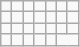<table class="wikitable">
<tr>
<td></td>
<td></td>
<td></td>
<td></td>
<td></td>
<td></td>
<td></td>
</tr>
<tr>
<td></td>
<td></td>
<td></td>
<td></td>
<td></td>
<td></td>
<td></td>
</tr>
<tr>
<td></td>
<td></td>
<td></td>
<td></td>
<td></td>
<td></td>
<td></td>
</tr>
<tr>
<td></td>
<td></td>
<td></td>
<td></td>
<td></td>
</tr>
</table>
